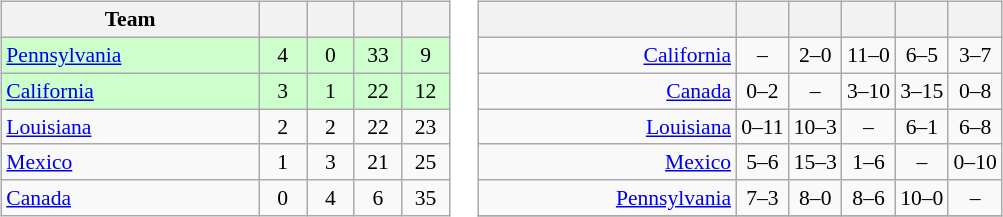<table>
<tr>
<td><br><table class="wikitable" style="text-align: center; font-size: 90%;">
<tr>
<th width=165>Team</th>
<th width=25></th>
<th width=25></th>
<th width=25></th>
<th width=25></th>
</tr>
<tr bgcolor="#ccffcc">
<td align="left"> <a href='#'>Pennsylvania</a></td>
<td>4</td>
<td>0</td>
<td>33</td>
<td>9</td>
</tr>
<tr bgcolor="#ccffcc">
<td align="left"> <a href='#'>California</a></td>
<td>3</td>
<td>1</td>
<td>22</td>
<td>12</td>
</tr>
<tr>
<td align="left"> <a href='#'>Louisiana</a></td>
<td>2</td>
<td>2</td>
<td>22</td>
<td>23</td>
</tr>
<tr>
<td align="left"> <a href='#'>Mexico</a></td>
<td>1</td>
<td>3</td>
<td>21</td>
<td>25</td>
</tr>
<tr>
<td align="left"> <a href='#'>Canada</a></td>
<td>0</td>
<td>4</td>
<td>6</td>
<td>35</td>
</tr>
</table>
</td>
<td><br><table class="wikitable" style="text-align:center; font-size:90%;">
<tr>
<th width=165> </th>
<th></th>
<th></th>
<th></th>
<th></th>
<th></th>
</tr>
<tr>
<td style="text-align:right;"><a href='#'>California</a> </td>
<td>–</td>
<td>2–0</td>
<td>11–0</td>
<td>6–5</td>
<td>3–7</td>
</tr>
<tr>
<td style="text-align:right;"><a href='#'>Canada</a> </td>
<td>0–2</td>
<td>–</td>
<td>3–10</td>
<td>3–15</td>
<td>0–8</td>
</tr>
<tr>
<td style="text-align:right;"><a href='#'>Louisiana</a> </td>
<td>0–11</td>
<td>10–3</td>
<td>–</td>
<td>6–1</td>
<td>6–8</td>
</tr>
<tr>
<td style="text-align:right;"><a href='#'>Mexico</a> </td>
<td>5–6</td>
<td>15–3</td>
<td>1–6</td>
<td>–</td>
<td>0–10</td>
</tr>
<tr>
<td style="text-align:right;"><a href='#'>Pennsylvania</a> </td>
<td>7–3</td>
<td>8–0</td>
<td>8–6</td>
<td>10–0</td>
<td>–</td>
</tr>
<tr>
</tr>
</table>
</td>
</tr>
</table>
